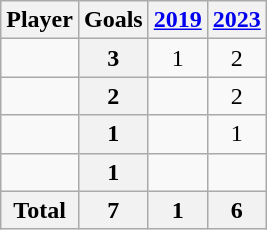<table class="wikitable sortable" style="text-align:center;">
<tr>
<th>Player</th>
<th>Goals</th>
<th><a href='#'>2019</a></th>
<th><a href='#'>2023</a></th>
</tr>
<tr>
<td align="left"></td>
<th>3</th>
<td>1</td>
<td>2</td>
</tr>
<tr>
<td align="left"></td>
<th>2</th>
<td></td>
<td>2</td>
</tr>
<tr>
<td align="left"></td>
<th>1</th>
<td></td>
<td>1</td>
</tr>
<tr>
<td align="left"></td>
<th>1</th>
<td></td>
<td></td>
</tr>
<tr class="sortbottom">
<th>Total</th>
<th>7</th>
<th>1</th>
<th>6</th>
</tr>
</table>
